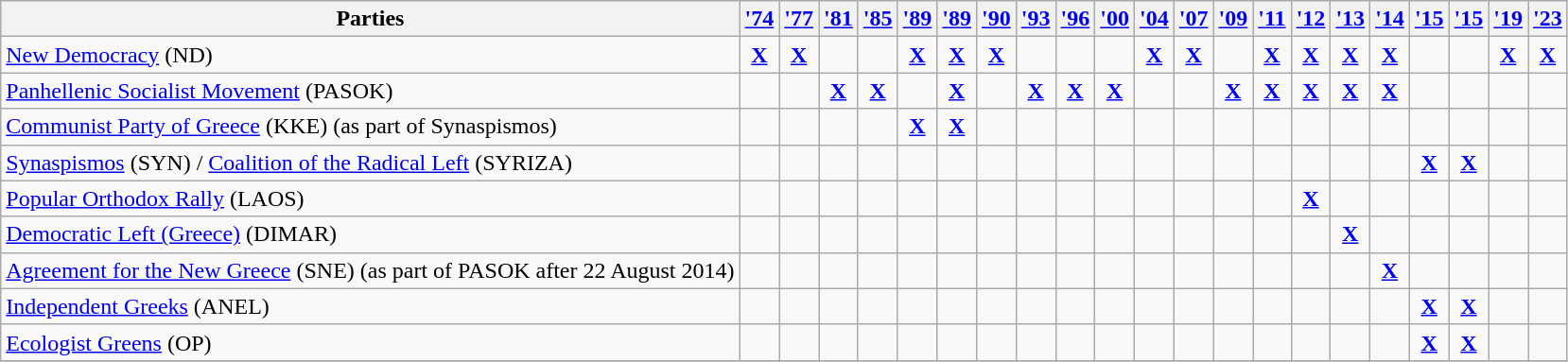<table class="wikitable">
<tr>
<th><strong>Parties</strong></th>
<th><a href='#'>'74</a></th>
<th><a href='#'>'77</a></th>
<th><a href='#'>'81</a></th>
<th><a href='#'>'85</a></th>
<th><a href='#'>'89</a></th>
<th><a href='#'>'89</a></th>
<th><a href='#'>'90</a></th>
<th><a href='#'>'93</a></th>
<th><a href='#'>'96</a></th>
<th><a href='#'>'00</a></th>
<th><a href='#'>'04</a></th>
<th><a href='#'>'07</a></th>
<th><a href='#'>'09</a></th>
<th><a href='#'>'11</a></th>
<th><a href='#'>'12</a></th>
<th><a href='#'>'13</a></th>
<th><a href='#'>'14</a></th>
<th><a href='#'>'15</a></th>
<th><a href='#'>'15</a></th>
<th><a href='#'>'19</a></th>
<th><a href='#'>'23</a></th>
</tr>
<tr>
<td><a href='#'>New Democracy</a> (ND)</td>
<td align="center"><strong><a href='#'>X</a></strong></td>
<td align="center"><strong><a href='#'>X</a></strong></td>
<td></td>
<td></td>
<td align="center"><strong><a href='#'>X</a></strong></td>
<td align="center"><strong><a href='#'>X</a></strong></td>
<td align="center"><strong><a href='#'>X</a></strong></td>
<td></td>
<td></td>
<td></td>
<td align="center"><strong><a href='#'>X</a></strong></td>
<td align="center"><strong><a href='#'>X</a></strong></td>
<td></td>
<td align="center"><strong><a href='#'>X</a></strong></td>
<td align="center"><strong><a href='#'>X</a></strong></td>
<td align="center"><strong><a href='#'>X</a></strong></td>
<td align="center"><strong><a href='#'>X</a></strong></td>
<td></td>
<td></td>
<td align="center"><strong><a href='#'>X</a></strong></td>
<td align="center"><strong><a href='#'>X</a></strong></td>
</tr>
<tr>
<td><a href='#'>Panhellenic Socialist Movement</a> (PASOK)</td>
<td></td>
<td></td>
<td align="center"><strong><a href='#'>X</a></strong></td>
<td align="center"><strong><a href='#'>X</a></strong></td>
<td></td>
<td align="center"><strong><a href='#'>X</a></strong></td>
<td></td>
<td align="center"><strong><a href='#'>X</a></strong></td>
<td align="center"><strong><a href='#'>X</a></strong></td>
<td align="center"><strong><a href='#'>X</a></strong></td>
<td></td>
<td></td>
<td align="center"><strong><a href='#'>X</a></strong></td>
<td align="center"><strong><a href='#'>X</a></strong></td>
<td align="center"><strong><a href='#'>X</a></strong></td>
<td align="center"><strong><a href='#'>X</a></strong></td>
<td align="center"><strong><a href='#'>X</a></strong></td>
<td></td>
<td></td>
<td></td>
<td></td>
</tr>
<tr>
<td><a href='#'>Communist Party of Greece</a> (KKE) (as part of Synaspismos)</td>
<td></td>
<td></td>
<td></td>
<td></td>
<td align="center"><strong><a href='#'>X</a></strong></td>
<td align="center"><strong><a href='#'>X</a></strong></td>
<td></td>
<td></td>
<td></td>
<td></td>
<td></td>
<td></td>
<td></td>
<td></td>
<td></td>
<td></td>
<td></td>
<td></td>
<td></td>
<td></td>
<td></td>
</tr>
<tr>
<td><a href='#'>Synaspismos</a> (SYN) / <a href='#'>Coalition of the Radical Left</a> (SYRIZA)</td>
<td></td>
<td></td>
<td></td>
<td></td>
<td></td>
<td></td>
<td></td>
<td></td>
<td></td>
<td></td>
<td></td>
<td></td>
<td></td>
<td></td>
<td></td>
<td></td>
<td></td>
<td align="center"><strong><a href='#'>X</a></strong></td>
<td align="center"><strong><a href='#'>X</a></strong></td>
<td></td>
<td></td>
</tr>
<tr>
<td><a href='#'>Popular Orthodox Rally</a> (LAOS)</td>
<td></td>
<td></td>
<td></td>
<td></td>
<td></td>
<td></td>
<td></td>
<td></td>
<td></td>
<td></td>
<td></td>
<td></td>
<td></td>
<td></td>
<td align="center"><strong><a href='#'>X</a></strong></td>
<td></td>
<td></td>
<td></td>
<td></td>
<td></td>
<td></td>
</tr>
<tr>
<td><a href='#'>Democratic Left (Greece)</a> (DIMAR)</td>
<td></td>
<td></td>
<td></td>
<td></td>
<td></td>
<td></td>
<td></td>
<td></td>
<td></td>
<td></td>
<td></td>
<td></td>
<td></td>
<td></td>
<td></td>
<td align="center"><strong><a href='#'>X</a></strong></td>
<td></td>
<td></td>
<td></td>
<td></td>
<td></td>
</tr>
<tr>
<td><a href='#'>Agreement for the New Greece</a> (SNE) (as part of PASOK after 22 August 2014)</td>
<td></td>
<td></td>
<td></td>
<td></td>
<td></td>
<td></td>
<td></td>
<td></td>
<td></td>
<td></td>
<td></td>
<td></td>
<td></td>
<td></td>
<td></td>
<td></td>
<td align="center"><strong><a href='#'>X</a></strong></td>
<td></td>
<td></td>
<td></td>
<td></td>
</tr>
<tr>
<td><a href='#'>Independent Greeks</a> (ANEL)</td>
<td></td>
<td></td>
<td></td>
<td></td>
<td></td>
<td></td>
<td></td>
<td></td>
<td></td>
<td></td>
<td></td>
<td></td>
<td></td>
<td></td>
<td></td>
<td></td>
<td></td>
<td align="center"><strong><a href='#'>X</a></strong></td>
<td align="center"><strong><a href='#'>X</a></strong></td>
<td></td>
<td></td>
</tr>
<tr>
<td><a href='#'>Ecologist Greens</a> (OP)</td>
<td></td>
<td></td>
<td></td>
<td></td>
<td></td>
<td></td>
<td></td>
<td></td>
<td></td>
<td></td>
<td></td>
<td></td>
<td></td>
<td></td>
<td></td>
<td></td>
<td></td>
<td align="center"><strong><a href='#'>X</a></strong></td>
<td align="center"><strong><a href='#'>X</a></strong></td>
<td></td>
<td></td>
</tr>
<tr>
</tr>
</table>
